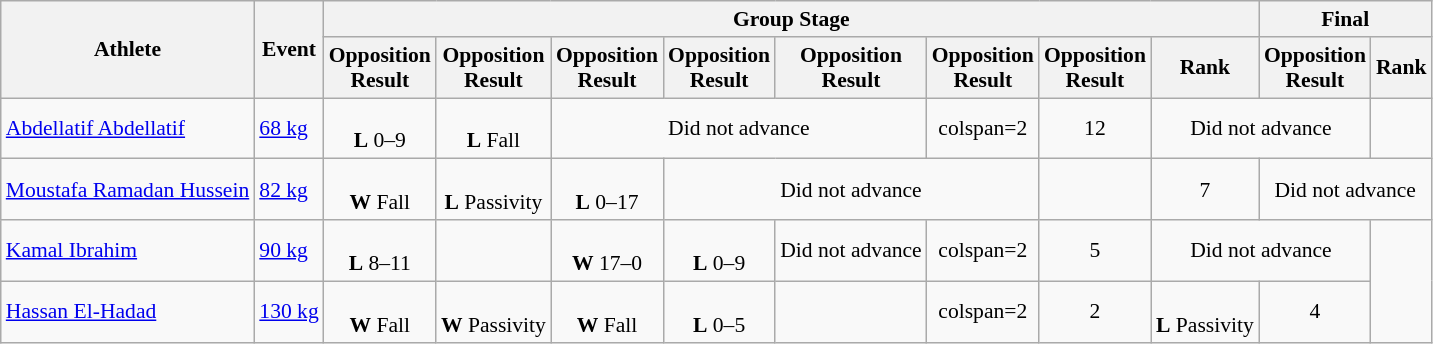<table class=wikitable style="font-size:90%">
<tr>
<th rowspan="2">Athlete</th>
<th rowspan="2">Event</th>
<th colspan="8">Group Stage</th>
<th colspan=2>Final</th>
</tr>
<tr>
<th>Opposition<br>Result</th>
<th>Opposition<br>Result</th>
<th>Opposition<br>Result</th>
<th>Opposition<br>Result</th>
<th>Opposition<br>Result</th>
<th>Opposition<br>Result</th>
<th>Opposition<br>Result</th>
<th>Rank</th>
<th>Opposition<br>Result</th>
<th>Rank</th>
</tr>
<tr align=center>
<td align=left><a href='#'>Abdellatif Abdellatif</a></td>
<td align=left><a href='#'>68 kg</a></td>
<td><br><strong>L</strong> 0–9</td>
<td><br><strong>L</strong> Fall</td>
<td colspan=3>Did not advance</td>
<td>colspan=2</td>
<td>12</td>
<td colspan=2>Did not advance</td>
</tr>
<tr align=center>
<td align=left><a href='#'>Moustafa Ramadan Hussein</a></td>
<td align=left><a href='#'>82 kg</a></td>
<td><br><strong>W</strong> Fall</td>
<td><br><strong>L</strong> Passivity</td>
<td><br><strong>L</strong> 0–17</td>
<td colspan=3>Did not advance</td>
<td></td>
<td>7</td>
<td colspan=2>Did not advance</td>
</tr>
<tr align=center>
<td align=left><a href='#'>Kamal Ibrahim</a></td>
<td align=left><a href='#'>90 kg</a></td>
<td><br><strong>L</strong> 8–11</td>
<td></td>
<td><br><strong>W</strong> 17–0</td>
<td><br><strong>L</strong> 0–9</td>
<td>Did not advance</td>
<td>colspan=2</td>
<td>5</td>
<td colspan=2>Did not advance</td>
</tr>
<tr align=center>
<td align=left><a href='#'>Hassan El-Hadad</a></td>
<td align=left><a href='#'>130 kg</a></td>
<td><br><strong>W</strong> Fall</td>
<td><br><strong>W</strong> Passivity</td>
<td><br><strong>W</strong> Fall</td>
<td><br><strong>L</strong> 0–5</td>
<td></td>
<td>colspan=2</td>
<td>2</td>
<td><br><strong>L</strong> Passivity</td>
<td>4</td>
</tr>
</table>
